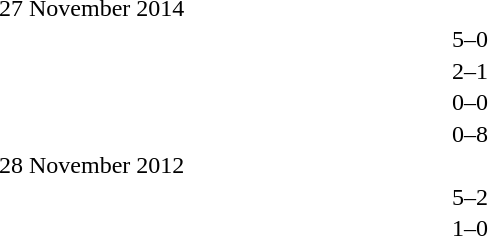<table style="width:50%;" cellspacing="1">
<tr>
<th width=25%></th>
<th width=10%></th>
<th width=25%></th>
</tr>
<tr>
<td>27 November 2014</td>
</tr>
<tr>
<td align=right></td>
<td align=center>5–0</td>
<td></td>
</tr>
<tr>
<td align=right></td>
<td align=center>2–1</td>
<td></td>
</tr>
<tr>
<td align=right></td>
<td align=center>0–0</td>
<td></td>
</tr>
<tr>
<td align=right></td>
<td align=center>0–8</td>
<td></td>
</tr>
<tr>
<td>28 November 2012</td>
</tr>
<tr>
<td align=right></td>
<td align=center>5–2</td>
<td></td>
</tr>
<tr>
<td align=right></td>
<td align=center>1–0</td>
<td></td>
</tr>
</table>
